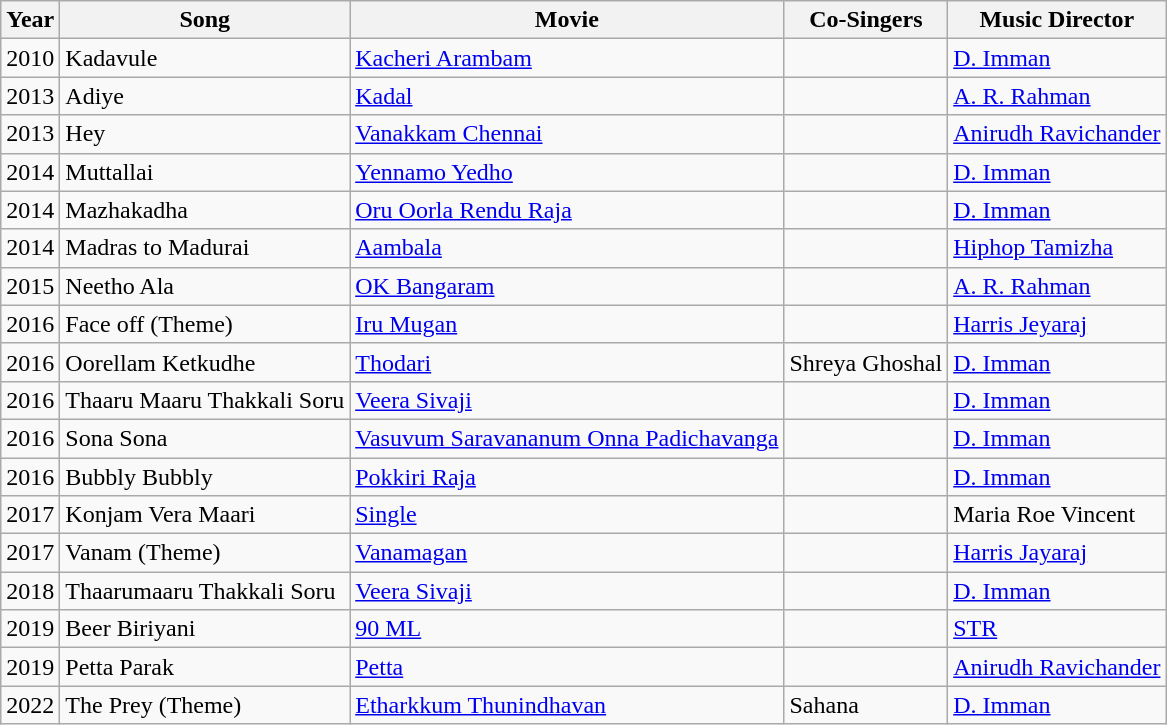<table class= "wikitable">
<tr>
<th>Year</th>
<th>Song</th>
<th>Movie</th>
<th>Co-Singers</th>
<th>Music Director</th>
</tr>
<tr>
<td>2010</td>
<td>Kadavule</td>
<td><a href='#'>Kacheri Arambam</a></td>
<td></td>
<td><a href='#'>D. Imman</a></td>
</tr>
<tr>
<td>2013</td>
<td>Adiye</td>
<td><a href='#'>Kadal</a></td>
<td></td>
<td><a href='#'>A. R. Rahman</a></td>
</tr>
<tr>
<td>2013</td>
<td>Hey</td>
<td><a href='#'>Vanakkam Chennai</a></td>
<td></td>
<td><a href='#'>Anirudh Ravichander</a></td>
</tr>
<tr>
<td>2014</td>
<td>Muttallai</td>
<td><a href='#'>Yennamo Yedho</a></td>
<td></td>
<td><a href='#'>D. Imman</a></td>
</tr>
<tr>
<td>2014</td>
<td>Mazhakadha</td>
<td><a href='#'>Oru Oorla Rendu Raja</a></td>
<td></td>
<td><a href='#'>D. Imman</a></td>
</tr>
<tr>
<td>2014</td>
<td>Madras to Madurai</td>
<td><a href='#'>Aambala</a></td>
<td></td>
<td><a href='#'>Hiphop Tamizha</a></td>
</tr>
<tr>
<td>2015</td>
<td>Neetho Ala</td>
<td><a href='#'>OK Bangaram</a></td>
<td></td>
<td><a href='#'>A. R. Rahman</a></td>
</tr>
<tr>
<td>2016</td>
<td>Face off (Theme)</td>
<td><a href='#'>Iru Mugan</a></td>
<td></td>
<td><a href='#'>Harris Jeyaraj</a></td>
</tr>
<tr>
<td>2016</td>
<td>Oorellam Ketkudhe</td>
<td><a href='#'>Thodari</a></td>
<td>Shreya Ghoshal</td>
<td><a href='#'>D. Imman</a></td>
</tr>
<tr>
<td>2016</td>
<td>Thaaru Maaru Thakkali Soru</td>
<td><a href='#'>Veera Sivaji</a></td>
<td></td>
<td><a href='#'>D. Imman</a></td>
</tr>
<tr>
<td>2016</td>
<td>Sona Sona</td>
<td><a href='#'>Vasuvum Saravananum Onna Padichavanga</a></td>
<td></td>
<td><a href='#'>D. Imman</a></td>
</tr>
<tr>
<td>2016</td>
<td>Bubbly Bubbly</td>
<td><a href='#'>Pokkiri Raja</a></td>
<td></td>
<td><a href='#'>D. Imman</a></td>
</tr>
<tr>
<td>2017</td>
<td>Konjam Vera Maari</td>
<td><a href='#'>Single</a></td>
<td></td>
<td>Maria Roe Vincent</td>
</tr>
<tr>
<td>2017</td>
<td>Vanam (Theme)</td>
<td><a href='#'>Vanamagan</a></td>
<td></td>
<td><a href='#'>Harris Jayaraj</a></td>
</tr>
<tr>
<td>2018</td>
<td>Thaarumaaru Thakkali Soru</td>
<td><a href='#'>Veera Sivaji</a></td>
<td></td>
<td><a href='#'>D. Imman</a></td>
</tr>
<tr>
<td>2019</td>
<td>Beer Biriyani</td>
<td><a href='#'>90 ML</a></td>
<td></td>
<td><a href='#'>STR</a></td>
</tr>
<tr>
<td>2019</td>
<td>Petta Parak</td>
<td><a href='#'>Petta</a></td>
<td></td>
<td><a href='#'>Anirudh Ravichander</a></td>
</tr>
<tr>
<td>2022</td>
<td>The Prey (Theme)</td>
<td><a href='#'>Etharkkum Thunindhavan</a></td>
<td>Sahana</td>
<td><a href='#'>D. Imman</a></td>
</tr>
</table>
